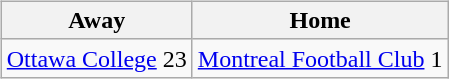<table cellspacing="10">
<tr>
<td valign="top"><br><table class="wikitable">
<tr>
<th>Away</th>
<th>Home</th>
</tr>
<tr>
<td><a href='#'>Ottawa College</a> 23</td>
<td><a href='#'>Montreal Football Club</a> 1</td>
</tr>
</table>
</td>
</tr>
</table>
